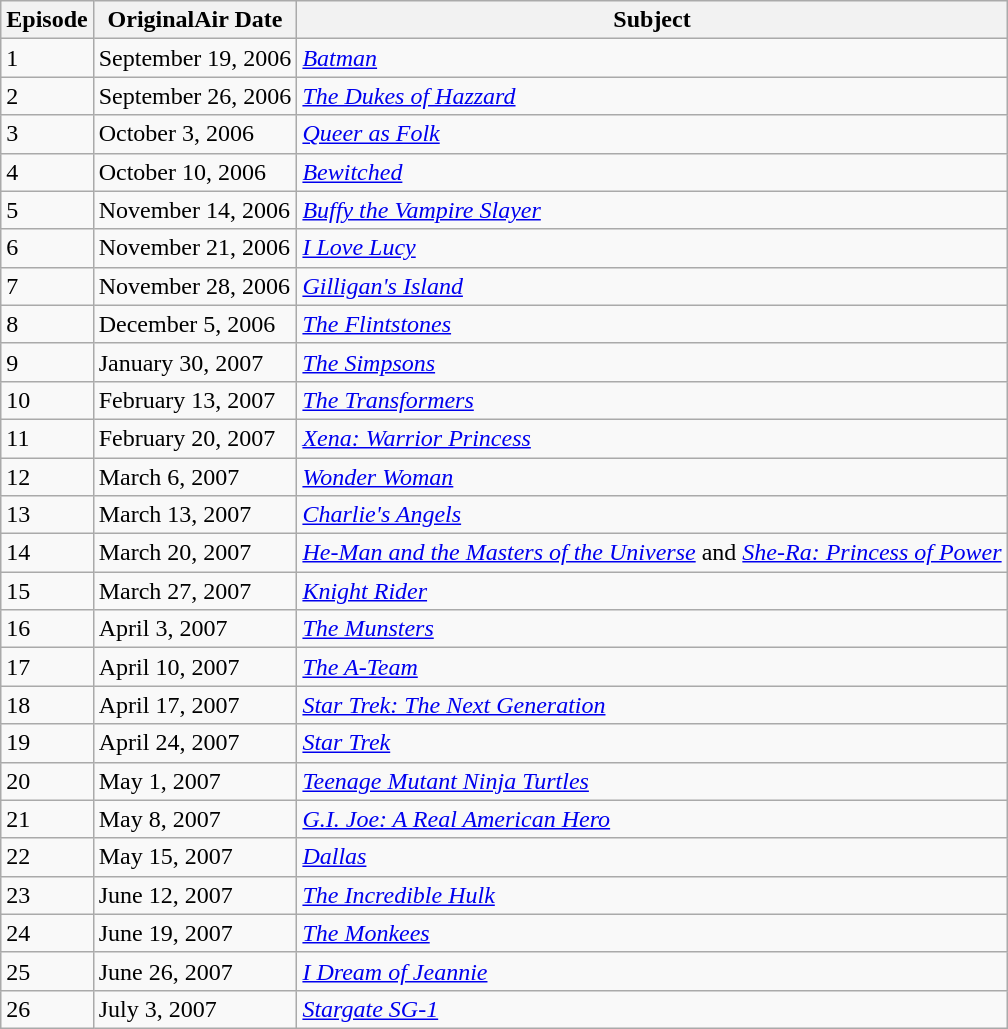<table class="wikitable">
<tr>
<th><strong>Episode</strong></th>
<th><strong>OriginalAir Date</strong></th>
<th><strong>Subject</strong></th>
</tr>
<tr>
<td>1</td>
<td>September 19, 2006</td>
<td><a href='#'><em>Batman</em></a></td>
</tr>
<tr>
<td>2</td>
<td>September 26, 2006</td>
<td><em><a href='#'>The Dukes of Hazzard</a></em></td>
</tr>
<tr>
<td>3</td>
<td>October 3, 2006<br></td>
<td><a href='#'><em>Queer as Folk</em></a></td>
</tr>
<tr>
<td>4</td>
<td>October 10, 2006</td>
<td><em><a href='#'>Bewitched</a></em></td>
</tr>
<tr>
<td>5</td>
<td>November 14, 2006<br></td>
<td><em><a href='#'>Buffy the Vampire Slayer</a></em></td>
</tr>
<tr>
<td>6</td>
<td>November 21, 2006<br></td>
<td><em><a href='#'>I Love Lucy</a></em></td>
</tr>
<tr>
<td>7</td>
<td>November 28, 2006</td>
<td><em><a href='#'>Gilligan's Island</a></em></td>
</tr>
<tr>
<td>8</td>
<td>December 5, 2006</td>
<td><em><a href='#'>The Flintstones</a></em></td>
</tr>
<tr>
<td>9</td>
<td>January 30, 2007<br></td>
<td><em><a href='#'>The Simpsons</a></em></td>
</tr>
<tr>
<td>10</td>
<td>February 13, 2007<br></td>
<td><a href='#'><em>The Transformers</em></a></td>
</tr>
<tr>
<td>11</td>
<td>February 20, 2007<br></td>
<td><em><a href='#'>Xena: Warrior Princess</a></em></td>
</tr>
<tr>
<td>12</td>
<td>March 6, 2007</td>
<td><a href='#'><em>Wonder Woman</em></a><br></td>
</tr>
<tr>
<td>13</td>
<td>March 13, 2007</td>
<td><em><a href='#'>Charlie's Angels</a></em><br></td>
</tr>
<tr>
<td>14</td>
<td>March 20, 2007</td>
<td><em><a href='#'>He-Man and the Masters of the Universe</a></em> and <em><a href='#'>She-Ra: Princess of Power</a></em><br></td>
</tr>
<tr>
<td>15</td>
<td>March 27, 2007</td>
<td><a href='#'><em>Knight Rider</em></a><br></td>
</tr>
<tr>
<td>16</td>
<td>April 3, 2007<br></td>
<td><em><a href='#'>The Munsters</a></em><br></td>
</tr>
<tr>
<td>17</td>
<td>April 10, 2007<br></td>
<td><em><a href='#'>The A-Team</a></em><br></td>
</tr>
<tr>
<td>18</td>
<td>April 17, 2007<br></td>
<td><em><a href='#'>Star Trek: The Next Generation</a></em><br></td>
</tr>
<tr>
<td>19</td>
<td>April 24, 2007<br></td>
<td><a href='#'><em>Star Trek</em></a><br></td>
</tr>
<tr>
<td>20</td>
<td>May 1, 2007<br></td>
<td><em><a href='#'>Teenage Mutant Ninja Turtles</a></em><br></td>
</tr>
<tr>
<td>21</td>
<td>May 8, 2007<br></td>
<td><a href='#'><em>G.I. Joe: A Real American Hero</em></a><br></td>
</tr>
<tr>
<td>22</td>
<td>May 15, 2007<br></td>
<td><em><a href='#'>Dallas</a></em><br></td>
</tr>
<tr>
<td>23</td>
<td>June 12, 2007<br></td>
<td><a href='#'><em>The Incredible Hulk</em></a><br></td>
</tr>
<tr>
<td>24</td>
<td>June 19, 2007<br></td>
<td><a href='#'><em>The Monkees</em></a><br></td>
</tr>
<tr>
<td>25</td>
<td>June 26, 2007<br></td>
<td><em><a href='#'>I Dream of Jeannie</a></em><br></td>
</tr>
<tr>
<td>26</td>
<td>July 3, 2007<br></td>
<td><em><a href='#'>Stargate SG-1</a></em><br></td>
</tr>
</table>
